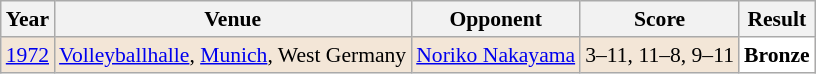<table class="sortable wikitable" style="font-size: 90%;">
<tr>
<th>Year</th>
<th>Venue</th>
<th>Opponent</th>
<th>Score</th>
<th>Result</th>
</tr>
<tr style="background:#F3E6D7">
<td align="center"><a href='#'>1972</a></td>
<td align="left"><a href='#'>Volleyballhalle</a>, <a href='#'>Munich</a>, West Germany</td>
<td align="left"> <a href='#'>Noriko Nakayama</a></td>
<td align="left">3–11, 11–8, 9–11</td>
<td style="text-align:left; background:white"> <strong>Bronze</strong></td>
</tr>
</table>
